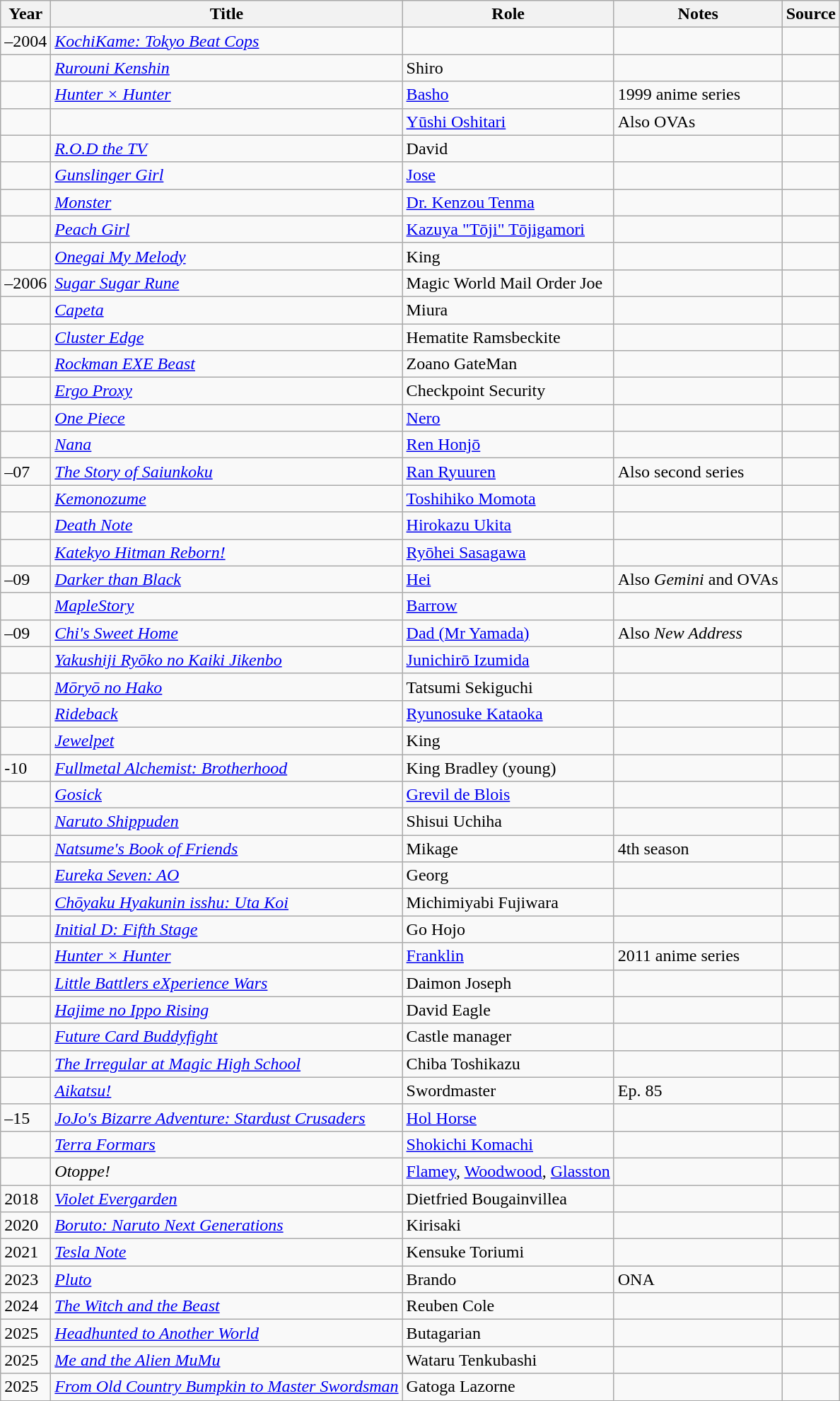<table class="wikitable sortable plainrowheaders">
<tr>
<th>Year</th>
<th>Title</th>
<th>Role</th>
<th class="unsortable">Notes</th>
<th class="unsortable">Source</th>
</tr>
<tr>
<td>–2004</td>
<td><em><a href='#'>KochiKame: Tokyo Beat Cops</a></em></td>
<td></td>
<td></td>
<td></td>
</tr>
<tr>
<td></td>
<td><em><a href='#'>Rurouni Kenshin</a></em> </td>
<td>Shiro</td>
<td></td>
<td></td>
</tr>
<tr>
<td></td>
<td><em><a href='#'>Hunter × Hunter</a></em></td>
<td><a href='#'>Basho</a></td>
<td>1999 anime series</td>
<td></td>
</tr>
<tr>
<td></td>
<td><em></em></td>
<td><a href='#'>Yūshi Oshitari</a></td>
<td>Also OVAs</td>
<td><br></td>
</tr>
<tr>
<td></td>
<td><em><a href='#'>R.O.D the TV</a></em></td>
<td>David</td>
<td></td>
<td></td>
</tr>
<tr>
<td></td>
<td><em><a href='#'>Gunslinger Girl</a></em></td>
<td><a href='#'>Jose</a></td>
<td></td>
<td></td>
</tr>
<tr>
<td></td>
<td><em><a href='#'>Monster</a></em></td>
<td><a href='#'>Dr. Kenzou Tenma</a></td>
<td></td>
<td></td>
</tr>
<tr>
<td></td>
<td><em><a href='#'>Peach Girl</a></em></td>
<td><a href='#'>Kazuya "Tōji" Tōjigamori</a></td>
<td></td>
<td></td>
</tr>
<tr>
<td></td>
<td><em><a href='#'>Onegai My Melody</a></em></td>
<td>King</td>
<td></td>
<td></td>
</tr>
<tr>
<td>–2006</td>
<td><em><a href='#'>Sugar Sugar Rune</a></em></td>
<td>Magic World Mail Order Joe</td>
<td></td>
<td></td>
</tr>
<tr>
<td></td>
<td><em><a href='#'>Capeta</a></em></td>
<td>Miura</td>
<td></td>
<td></td>
</tr>
<tr>
<td></td>
<td><em><a href='#'>Cluster Edge</a></em></td>
<td>Hematite Ramsbeckite</td>
<td></td>
<td></td>
</tr>
<tr>
<td></td>
<td><em><a href='#'>Rockman EXE Beast</a></em></td>
<td>Zoano GateMan</td>
<td> </td>
<td> </td>
</tr>
<tr>
<td></td>
<td><em><a href='#'>Ergo Proxy</a></em></td>
<td>Checkpoint Security</td>
<td></td>
<td></td>
</tr>
<tr>
<td></td>
<td><em><a href='#'>One Piece</a></em></td>
<td><a href='#'>Nero</a></td>
<td></td>
<td></td>
</tr>
<tr>
<td></td>
<td><em><a href='#'>Nana</a></em></td>
<td><a href='#'>Ren Honjō</a></td>
<td></td>
<td></td>
</tr>
<tr>
<td>–07</td>
<td><em><a href='#'>The Story of Saiunkoku</a></em></td>
<td><a href='#'>Ran Ryuuren</a></td>
<td>Also second series</td>
<td></td>
</tr>
<tr>
<td></td>
<td><em><a href='#'>Kemonozume</a></em></td>
<td><a href='#'>Toshihiko Momota</a></td>
<td></td>
<td></td>
</tr>
<tr>
<td></td>
<td><em><a href='#'>Death Note</a></em></td>
<td><a href='#'>Hirokazu Ukita</a></td>
<td></td>
<td></td>
</tr>
<tr>
<td></td>
<td><em><a href='#'>Katekyo Hitman Reborn!</a></em></td>
<td><a href='#'>Ryōhei Sasagawa</a> </td>
<td></td>
<td></td>
</tr>
<tr>
<td>–09</td>
<td><em><a href='#'>Darker than Black</a></em></td>
<td><a href='#'>Hei</a></td>
<td>Also <em>Gemini</em> and OVAs</td>
<td></td>
</tr>
<tr>
<td></td>
<td><em><a href='#'>MapleStory</a></em></td>
<td><a href='#'>Barrow</a></td>
<td></td>
<td></td>
</tr>
<tr>
<td>–09</td>
<td><em><a href='#'>Chi's Sweet Home</a></em></td>
<td><a href='#'>Dad (Mr Yamada)</a></td>
<td>Also <em>New Address</em></td>
<td></td>
</tr>
<tr>
<td></td>
<td><em><a href='#'>Yakushiji Ryōko no Kaiki Jikenbo</a></em></td>
<td><a href='#'>Junichirō Izumida</a></td>
<td></td>
<td></td>
</tr>
<tr>
<td></td>
<td><em><a href='#'>Mōryō no Hako</a></em></td>
<td>Tatsumi Sekiguchi</td>
<td></td>
<td></td>
</tr>
<tr>
<td></td>
<td><em><a href='#'>Rideback</a></em></td>
<td><a href='#'>Ryunosuke Kataoka</a></td>
<td></td>
<td></td>
</tr>
<tr>
<td></td>
<td><em><a href='#'>Jewelpet</a></em></td>
<td>King</td>
<td></td>
<td></td>
</tr>
<tr>
<td>-10</td>
<td><em><a href='#'>Fullmetal Alchemist: Brotherhood</a></em></td>
<td>King Bradley (young)</td>
<td></td>
<td></td>
</tr>
<tr>
<td></td>
<td><em><a href='#'>Gosick</a></em></td>
<td><a href='#'>Grevil de Blois</a></td>
<td></td>
<td></td>
</tr>
<tr>
<td></td>
<td><em><a href='#'>Naruto Shippuden</a></em></td>
<td>Shisui Uchiha</td>
<td></td>
<td></td>
</tr>
<tr>
<td></td>
<td><em><a href='#'>Natsume's Book of Friends</a></em></td>
<td>Mikage</td>
<td>4th season</td>
<td></td>
</tr>
<tr>
<td></td>
<td><em><a href='#'>Eureka Seven: AO</a></em></td>
<td>Georg</td>
<td></td>
<td></td>
</tr>
<tr>
<td></td>
<td><em><a href='#'>Chōyaku Hyakunin isshu: Uta Koi</a></em></td>
<td>Michimiyabi Fujiwara</td>
<td></td>
<td></td>
</tr>
<tr>
<td></td>
<td><em><a href='#'>Initial D: Fifth Stage</a></em></td>
<td>Go Hojo</td>
<td></td>
<td></td>
</tr>
<tr>
<td></td>
<td><em><a href='#'>Hunter × Hunter</a></em></td>
<td><a href='#'>Franklin</a></td>
<td>2011 anime series</td>
<td></td>
</tr>
<tr>
<td></td>
<td><em><a href='#'>Little Battlers eXperience Wars</a></em></td>
<td>Daimon Joseph</td>
<td></td>
<td></td>
</tr>
<tr>
<td></td>
<td><em><a href='#'>Hajime no Ippo Rising</a></em></td>
<td>David Eagle</td>
<td></td>
<td></td>
</tr>
<tr>
<td></td>
<td><em><a href='#'>Future Card Buddyfight</a></em></td>
<td>Castle manager</td>
<td></td>
<td></td>
</tr>
<tr>
<td></td>
<td><em><a href='#'>The Irregular at Magic High School</a></em></td>
<td>Chiba Toshikazu</td>
<td></td>
<td></td>
</tr>
<tr>
<td></td>
<td><em><a href='#'>Aikatsu!</a></em></td>
<td>Swordmaster</td>
<td>Ep. 85</td>
<td></td>
</tr>
<tr>
<td>–15</td>
<td><em><a href='#'>JoJo's Bizarre Adventure: Stardust Crusaders</a></em></td>
<td><a href='#'>Hol Horse</a></td>
<td></td>
<td></td>
</tr>
<tr>
<td></td>
<td><em><a href='#'>Terra Formars</a></em></td>
<td><a href='#'>Shokichi Komachi</a></td>
<td></td>
<td></td>
</tr>
<tr>
<td></td>
<td><em>Otoppe!</em></td>
<td><a href='#'>Flamey</a>, <a href='#'>Woodwood</a>, <a href='#'>Glasston</a></td>
<td></td>
<td></td>
</tr>
<tr>
<td>2018</td>
<td><em><a href='#'>Violet Evergarden</a></em></td>
<td>Dietfried Bougainvillea</td>
<td></td>
<td></td>
</tr>
<tr>
<td>2020</td>
<td><em><a href='#'>Boruto: Naruto Next Generations</a></em></td>
<td>Kirisaki</td>
<td></td>
<td></td>
</tr>
<tr>
<td>2021</td>
<td><em><a href='#'>Tesla Note</a></em></td>
<td>Kensuke Toriumi</td>
<td></td>
<td></td>
</tr>
<tr>
<td>2023</td>
<td><em><a href='#'>Pluto</a></em></td>
<td>Brando</td>
<td>ONA</td>
<td></td>
</tr>
<tr>
<td>2024</td>
<td><em><a href='#'>The Witch and the Beast</a></em></td>
<td>Reuben Cole</td>
<td></td>
<td></td>
</tr>
<tr>
<td>2025</td>
<td><em><a href='#'>Headhunted to Another World</a></em></td>
<td>Butagarian</td>
<td></td>
<td></td>
</tr>
<tr>
<td>2025</td>
<td><em><a href='#'>Me and the Alien MuMu</a></em></td>
<td>Wataru Tenkubashi</td>
<td></td>
<td></td>
</tr>
<tr>
<td>2025</td>
<td><em><a href='#'>From Old Country Bumpkin to Master Swordsman</a></em></td>
<td>Gatoga Lazorne</td>
<td></td>
<td></td>
</tr>
</table>
